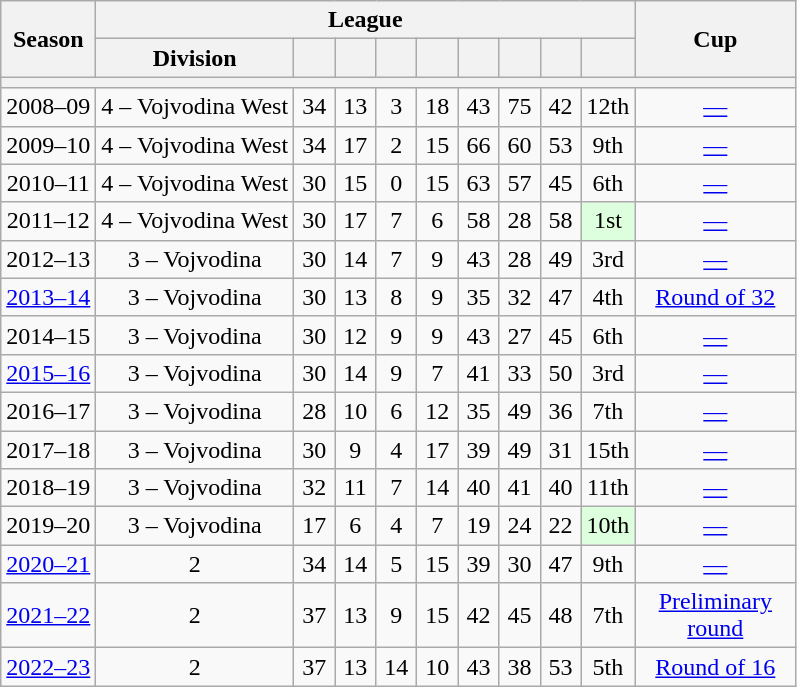<table class="wikitable sortable" style="text-align:center">
<tr>
<th rowspan="2">Season</th>
<th colspan="9">League</th>
<th rowspan="2" width="100">Cup</th>
</tr>
<tr>
<th>Division</th>
<th width="20"></th>
<th width="20"></th>
<th width="20"></th>
<th width="20"></th>
<th width="20"></th>
<th width="20"></th>
<th width="20"></th>
<th width="20"></th>
</tr>
<tr>
<th colspan="11"></th>
</tr>
<tr>
<td>2008–09</td>
<td>4 – Vojvodina West</td>
<td>34</td>
<td>13</td>
<td>3</td>
<td>18</td>
<td>43</td>
<td>75</td>
<td>42</td>
<td>12th</td>
<td><a href='#'>—</a></td>
</tr>
<tr>
<td>2009–10</td>
<td>4 – Vojvodina West</td>
<td>34</td>
<td>17</td>
<td>2</td>
<td>15</td>
<td>66</td>
<td>60</td>
<td>53</td>
<td>9th</td>
<td><a href='#'>—</a></td>
</tr>
<tr>
<td>2010–11</td>
<td>4 – Vojvodina West</td>
<td>30</td>
<td>15</td>
<td>0</td>
<td>15</td>
<td>63</td>
<td>57</td>
<td>45</td>
<td>6th</td>
<td><a href='#'>—</a></td>
</tr>
<tr>
<td>2011–12</td>
<td>4 – Vojvodina West</td>
<td>30</td>
<td>17</td>
<td>7</td>
<td>6</td>
<td>58</td>
<td>28</td>
<td>58</td>
<td style="background-color:#DFD">1st</td>
<td><a href='#'>—</a></td>
</tr>
<tr>
<td>2012–13</td>
<td>3 – Vojvodina</td>
<td>30</td>
<td>14</td>
<td>7</td>
<td>9</td>
<td>43</td>
<td>28</td>
<td>49</td>
<td>3rd</td>
<td><a href='#'>—</a></td>
</tr>
<tr>
<td><a href='#'>2013–14</a></td>
<td>3 – Vojvodina</td>
<td>30</td>
<td>13</td>
<td>8</td>
<td>9</td>
<td>35</td>
<td>32</td>
<td>47</td>
<td>4th</td>
<td><a href='#'>Round of 32</a></td>
</tr>
<tr>
<td>2014–15</td>
<td>3 – Vojvodina</td>
<td>30</td>
<td>12</td>
<td>9</td>
<td>9</td>
<td>43</td>
<td>27</td>
<td>45</td>
<td>6th</td>
<td><a href='#'>—</a></td>
</tr>
<tr>
<td><a href='#'>2015–16</a></td>
<td>3 – Vojvodina</td>
<td>30</td>
<td>14</td>
<td>9</td>
<td>7</td>
<td>41</td>
<td>33</td>
<td>50</td>
<td>3rd</td>
<td><a href='#'>—</a></td>
</tr>
<tr>
<td>2016–17</td>
<td>3 – Vojvodina</td>
<td>28</td>
<td>10</td>
<td>6</td>
<td>12</td>
<td>35</td>
<td>49</td>
<td>36</td>
<td>7th</td>
<td><a href='#'>—</a></td>
</tr>
<tr>
<td>2017–18</td>
<td>3 – Vojvodina</td>
<td>30</td>
<td>9</td>
<td>4</td>
<td>17</td>
<td>39</td>
<td>49</td>
<td>31</td>
<td>15th</td>
<td><a href='#'>—</a></td>
</tr>
<tr>
<td>2018–19</td>
<td>3 – Vojvodina</td>
<td>32</td>
<td>11</td>
<td>7</td>
<td>14</td>
<td>40</td>
<td>41</td>
<td>40</td>
<td>11th</td>
<td><a href='#'>—</a></td>
</tr>
<tr>
<td>2019–20</td>
<td>3 – Vojvodina</td>
<td>17</td>
<td>6</td>
<td>4</td>
<td>7</td>
<td>19</td>
<td>24</td>
<td>22</td>
<td style="background-color:#DFD">10th</td>
<td><a href='#'>—</a></td>
</tr>
<tr>
<td><a href='#'>2020–21</a></td>
<td>2</td>
<td>34</td>
<td>14</td>
<td>5</td>
<td>15</td>
<td>39</td>
<td>30</td>
<td>47</td>
<td>9th</td>
<td><a href='#'>—</a></td>
</tr>
<tr>
<td><a href='#'>2021–22</a></td>
<td>2</td>
<td>37</td>
<td>13</td>
<td>9</td>
<td>15</td>
<td>42</td>
<td>45</td>
<td>48</td>
<td>7th</td>
<td><a href='#'>Preliminary round</a></td>
</tr>
<tr>
<td><a href='#'>2022–23</a></td>
<td>2</td>
<td>37</td>
<td>13</td>
<td>14</td>
<td>10</td>
<td>43</td>
<td>38</td>
<td>53</td>
<td>5th</td>
<td><a href='#'>Round of 16</a></td>
</tr>
</table>
